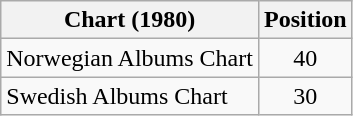<table class="wikitable" style="text-align:center;">
<tr>
<th>Chart (1980)</th>
<th>Position</th>
</tr>
<tr>
<td align=left>Norwegian Albums Chart</td>
<td align=center>40</td>
</tr>
<tr>
<td align=left>Swedish Albums Chart</td>
<td align=center>30</td>
</tr>
</table>
